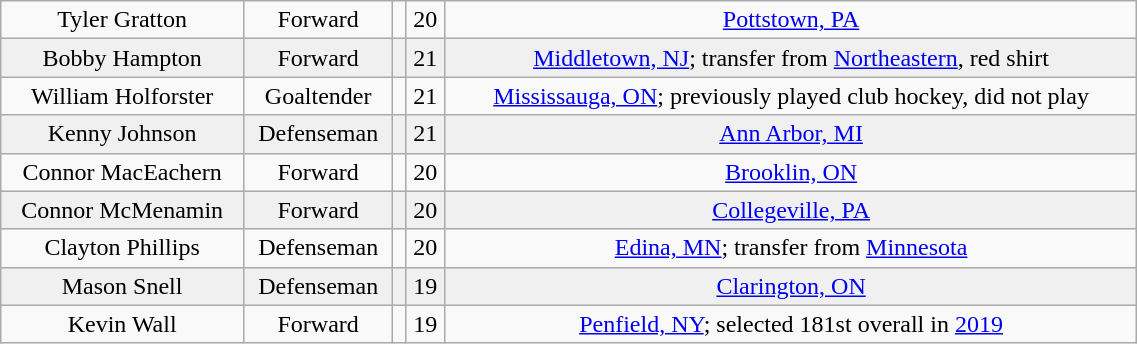<table class="wikitable" width="60%">
<tr align="center" bgcolor="">
<td>Tyler Gratton</td>
<td>Forward</td>
<td></td>
<td>20</td>
<td><a href='#'>Pottstown, PA</a></td>
</tr>
<tr align="center" bgcolor="f0f0f0">
<td>Bobby Hampton</td>
<td>Forward</td>
<td></td>
<td>21</td>
<td><a href='#'>Middletown, NJ</a>; transfer from <a href='#'>Northeastern</a>, red shirt</td>
</tr>
<tr align="center" bgcolor="">
<td>William Holforster</td>
<td>Goaltender</td>
<td></td>
<td>21</td>
<td><a href='#'>Mississauga, ON</a>; previously played club hockey, did not play</td>
</tr>
<tr align="center" bgcolor="f0f0f0">
<td>Kenny Johnson</td>
<td>Defenseman</td>
<td></td>
<td>21</td>
<td><a href='#'>Ann Arbor, MI</a></td>
</tr>
<tr align="center" bgcolor="">
<td>Connor MacEachern</td>
<td>Forward</td>
<td></td>
<td>20</td>
<td><a href='#'>Brooklin, ON</a></td>
</tr>
<tr align="center" bgcolor="f0f0f0">
<td>Connor McMenamin</td>
<td>Forward</td>
<td></td>
<td>20</td>
<td><a href='#'>Collegeville, PA</a></td>
</tr>
<tr align="center" bgcolor="">
<td>Clayton Phillips</td>
<td>Defenseman</td>
<td></td>
<td>20</td>
<td><a href='#'>Edina, MN</a>; transfer from <a href='#'>Minnesota</a></td>
</tr>
<tr align="center" bgcolor="f0f0f0">
<td>Mason Snell</td>
<td>Defenseman</td>
<td></td>
<td>19</td>
<td><a href='#'>Clarington, ON</a></td>
</tr>
<tr align="center" bgcolor="">
<td>Kevin Wall</td>
<td>Forward</td>
<td></td>
<td>19</td>
<td><a href='#'>Penfield, NY</a>; selected 181st overall in <a href='#'>2019</a></td>
</tr>
</table>
